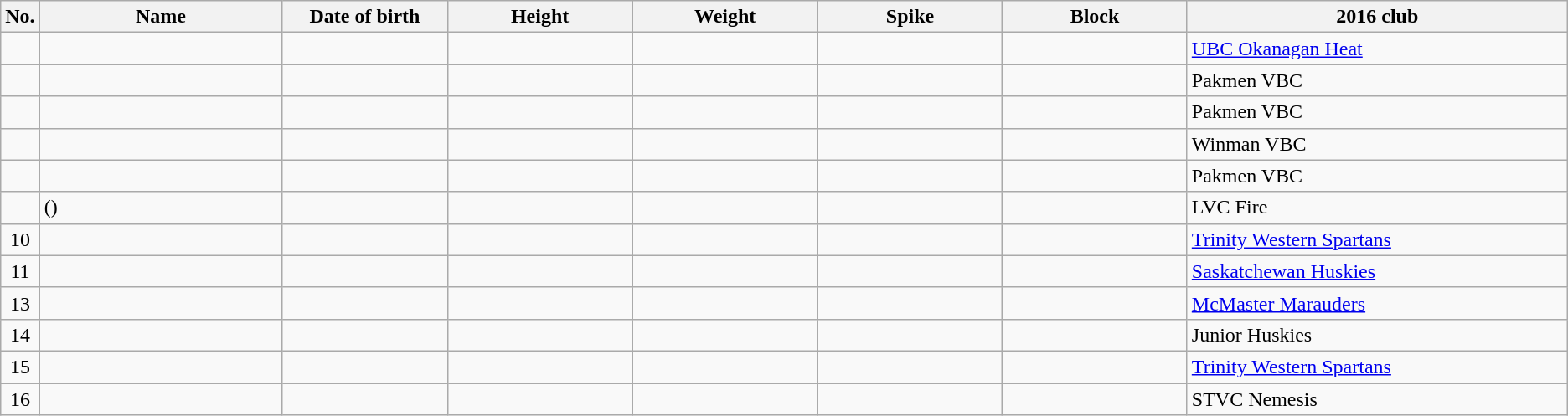<table class="wikitable sortable" style="font-size:100%; text-align:center;">
<tr>
<th>No.</th>
<th style="width:12em">Name</th>
<th style="width:8em">Date of birth</th>
<th style="width:9em">Height</th>
<th style="width:9em">Weight</th>
<th style="width:9em">Spike</th>
<th style="width:9em">Block</th>
<th style="width:19em">2016 club</th>
</tr>
<tr>
<td></td>
<td align=left></td>
<td align=right></td>
<td></td>
<td></td>
<td></td>
<td></td>
<td align=left> <a href='#'>UBC Okanagan Heat</a></td>
</tr>
<tr>
<td></td>
<td align=left></td>
<td align=right></td>
<td></td>
<td></td>
<td></td>
<td></td>
<td align=left> Pakmen VBC</td>
</tr>
<tr>
<td></td>
<td align=left></td>
<td align=right></td>
<td></td>
<td></td>
<td></td>
<td></td>
<td align=left> Pakmen VBC</td>
</tr>
<tr>
<td></td>
<td align=left></td>
<td align=right></td>
<td></td>
<td></td>
<td></td>
<td></td>
<td align=left> Winman VBC</td>
</tr>
<tr>
<td></td>
<td align=left></td>
<td align=right></td>
<td></td>
<td></td>
<td></td>
<td></td>
<td align=left> Pakmen VBC</td>
</tr>
<tr>
<td></td>
<td align=left> ()</td>
<td align=right></td>
<td></td>
<td></td>
<td></td>
<td></td>
<td align=left> LVC Fire</td>
</tr>
<tr>
<td>10</td>
<td align=left></td>
<td align=right></td>
<td></td>
<td></td>
<td></td>
<td></td>
<td align=left> <a href='#'>Trinity Western Spartans</a></td>
</tr>
<tr>
<td>11</td>
<td align=left></td>
<td align=right></td>
<td></td>
<td></td>
<td></td>
<td></td>
<td align=left> <a href='#'>Saskatchewan Huskies</a></td>
</tr>
<tr>
<td>13</td>
<td align=left></td>
<td align=right></td>
<td></td>
<td></td>
<td></td>
<td></td>
<td align=left> <a href='#'>McMaster Marauders</a></td>
</tr>
<tr>
<td>14</td>
<td align=left></td>
<td align=right></td>
<td></td>
<td></td>
<td></td>
<td></td>
<td align=left> Junior Huskies</td>
</tr>
<tr>
<td>15</td>
<td align=left></td>
<td align=right></td>
<td></td>
<td></td>
<td></td>
<td></td>
<td align=left> <a href='#'>Trinity Western Spartans</a></td>
</tr>
<tr>
<td>16</td>
<td align=left></td>
<td align=right></td>
<td></td>
<td></td>
<td></td>
<td></td>
<td align=left> STVC Nemesis</td>
</tr>
</table>
